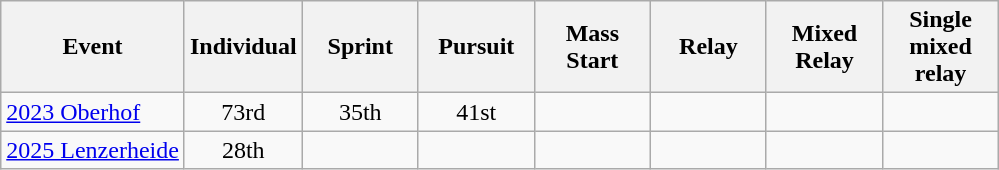<table class="wikitable" style="text-align: center;">
<tr ">
<th>Event</th>
<th style="text-align:center; width:70px;">Individual</th>
<th style="text-align:center; width:70px;">Sprint</th>
<th style="text-align:center; width:70px;">Pursuit</th>
<th style="text-align:center; width:70px;">Mass Start</th>
<th style="text-align:center; width:70px;">Relay</th>
<th style="text-align:center; width:70px;">Mixed Relay</th>
<th style="text-align:center; width:70px;">Single mixed relay</th>
</tr>
<tr>
<td align=left> <a href='#'>2023 Oberhof</a></td>
<td>73rd</td>
<td>35th</td>
<td>41st</td>
<td></td>
<td></td>
<td></td>
<td></td>
</tr>
<tr>
<td align=left> <a href='#'>2025 Lenzerheide</a></td>
<td>28th</td>
<td></td>
<td></td>
<td></td>
<td></td>
<td></td>
<td></td>
</tr>
</table>
